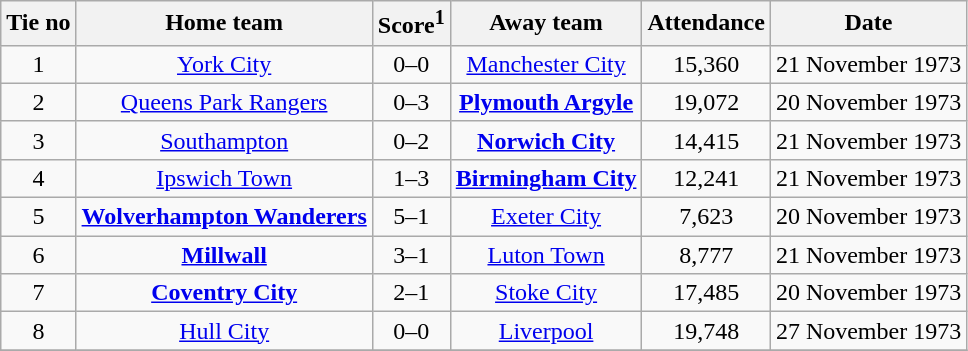<table class="wikitable" style="text-align: center">
<tr>
<th>Tie no</th>
<th>Home team</th>
<th>Score<sup>1</sup></th>
<th>Away team</th>
<th>Attendance</th>
<th>Date</th>
</tr>
<tr>
<td>1</td>
<td><a href='#'>York City</a></td>
<td>0–0</td>
<td><a href='#'>Manchester City</a></td>
<td>15,360</td>
<td>21 November 1973</td>
</tr>
<tr>
<td>2</td>
<td><a href='#'>Queens Park Rangers</a></td>
<td>0–3</td>
<td><strong><a href='#'>Plymouth Argyle</a></strong></td>
<td>19,072</td>
<td>20 November 1973</td>
</tr>
<tr>
<td>3</td>
<td><a href='#'>Southampton</a></td>
<td>0–2</td>
<td><strong><a href='#'>Norwich City</a></strong></td>
<td>14,415</td>
<td>21 November 1973</td>
</tr>
<tr>
<td>4</td>
<td><a href='#'>Ipswich Town</a></td>
<td>1–3</td>
<td><strong><a href='#'>Birmingham City</a></strong></td>
<td>12,241</td>
<td>21 November 1973</td>
</tr>
<tr>
<td>5</td>
<td><strong><a href='#'>Wolverhampton Wanderers</a></strong></td>
<td>5–1</td>
<td><a href='#'>Exeter City</a></td>
<td>7,623</td>
<td>20 November 1973</td>
</tr>
<tr>
<td>6</td>
<td><strong><a href='#'>Millwall</a></strong></td>
<td>3–1</td>
<td><a href='#'>Luton Town</a></td>
<td>8,777</td>
<td>21 November 1973</td>
</tr>
<tr>
<td>7</td>
<td><strong><a href='#'>Coventry City</a></strong></td>
<td>2–1</td>
<td><a href='#'>Stoke City</a></td>
<td>17,485</td>
<td>20 November 1973</td>
</tr>
<tr>
<td>8</td>
<td><a href='#'>Hull City</a></td>
<td>0–0</td>
<td><a href='#'>Liverpool</a></td>
<td>19,748</td>
<td>27 November 1973</td>
</tr>
<tr>
</tr>
</table>
